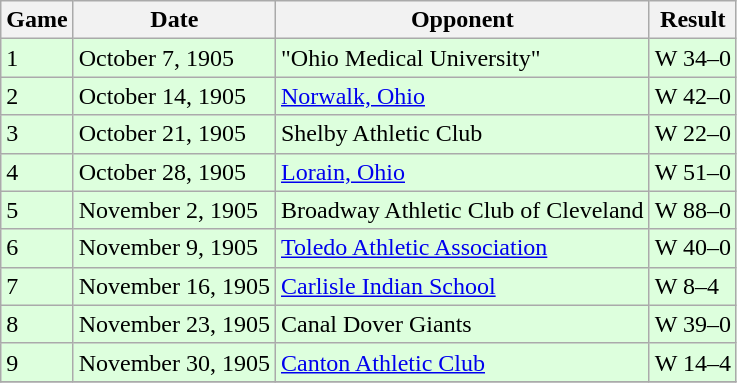<table class="wikitable">
<tr>
<th>Game</th>
<th>Date</th>
<th>Opponent</th>
<th>Result</th>
</tr>
<tr style="background: #ddffdd;">
<td>1</td>
<td>October 7, 1905</td>
<td>"Ohio Medical University"</td>
<td>W 34–0</td>
</tr>
<tr style="background: #ddffdd;">
<td>2</td>
<td>October 14, 1905</td>
<td><a href='#'>Norwalk, Ohio</a></td>
<td>W 42–0</td>
</tr>
<tr style="background: #ddffdd;">
<td>3</td>
<td>October 21, 1905</td>
<td>Shelby Athletic Club</td>
<td>W 22–0</td>
</tr>
<tr style="background: #ddffdd;">
<td>4</td>
<td>October 28, 1905</td>
<td><a href='#'>Lorain, Ohio</a></td>
<td>W 51–0</td>
</tr>
<tr style="background: #ddffdd;">
<td>5</td>
<td>November 2, 1905</td>
<td>Broadway Athletic Club of Cleveland</td>
<td>W 88–0</td>
</tr>
<tr style="background: #ddffdd;">
<td>6</td>
<td>November 9, 1905</td>
<td><a href='#'>Toledo Athletic Association</a></td>
<td>W 40–0</td>
</tr>
<tr style="background: #ddffdd;">
<td>7</td>
<td>November 16, 1905</td>
<td><a href='#'>Carlisle Indian School</a></td>
<td>W 8–4</td>
</tr>
<tr style="background: #ddffdd;">
<td>8</td>
<td>November 23, 1905</td>
<td>Canal Dover Giants</td>
<td>W 39–0</td>
</tr>
<tr style="background: #ddffdd;">
<td>9</td>
<td>November 30, 1905</td>
<td><a href='#'>Canton Athletic Club</a></td>
<td>W 14–4</td>
</tr>
<tr style="background: #ddffdd;">
</tr>
</table>
